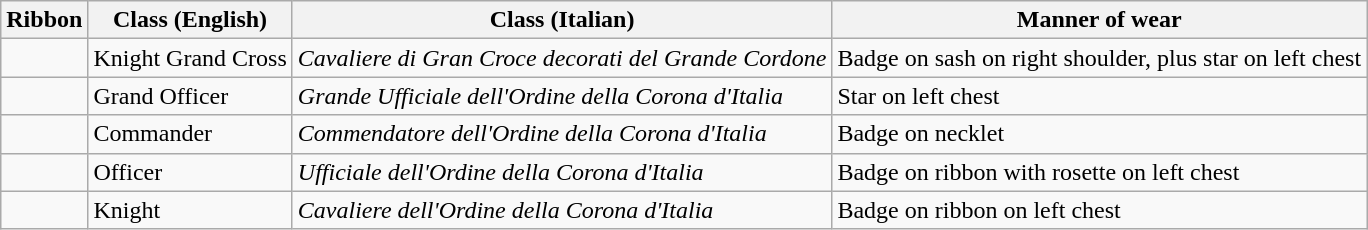<table class="wikitable" style="text-align:left">
<tr>
<th>Ribbon</th>
<th>Class (English)</th>
<th>Class (Italian)</th>
<th>Manner of wear</th>
</tr>
<tr>
<td></td>
<td>Knight Grand Cross</td>
<td><em>Cavaliere di Gran Croce decorati del Grande Cordone</em></td>
<td>Badge on sash on right shoulder, plus star on left chest</td>
</tr>
<tr>
<td></td>
<td>Grand Officer</td>
<td><em>Grande Ufficiale dell'Ordine della Corona d'Italia</em></td>
<td>Star on left chest</td>
</tr>
<tr>
<td></td>
<td>Commander</td>
<td><em>Commendatore dell'Ordine della Corona d'Italia</em></td>
<td>Badge on  necklet</td>
</tr>
<tr>
<td></td>
<td>Officer</td>
<td><em>Ufficiale dell'Ordine della Corona d'Italia</em></td>
<td>Badge on ribbon with rosette on left chest</td>
</tr>
<tr>
<td></td>
<td>Knight</td>
<td><em>Cavaliere dell'Ordine della Corona d'Italia</em></td>
<td>Badge on ribbon on left chest</td>
</tr>
</table>
